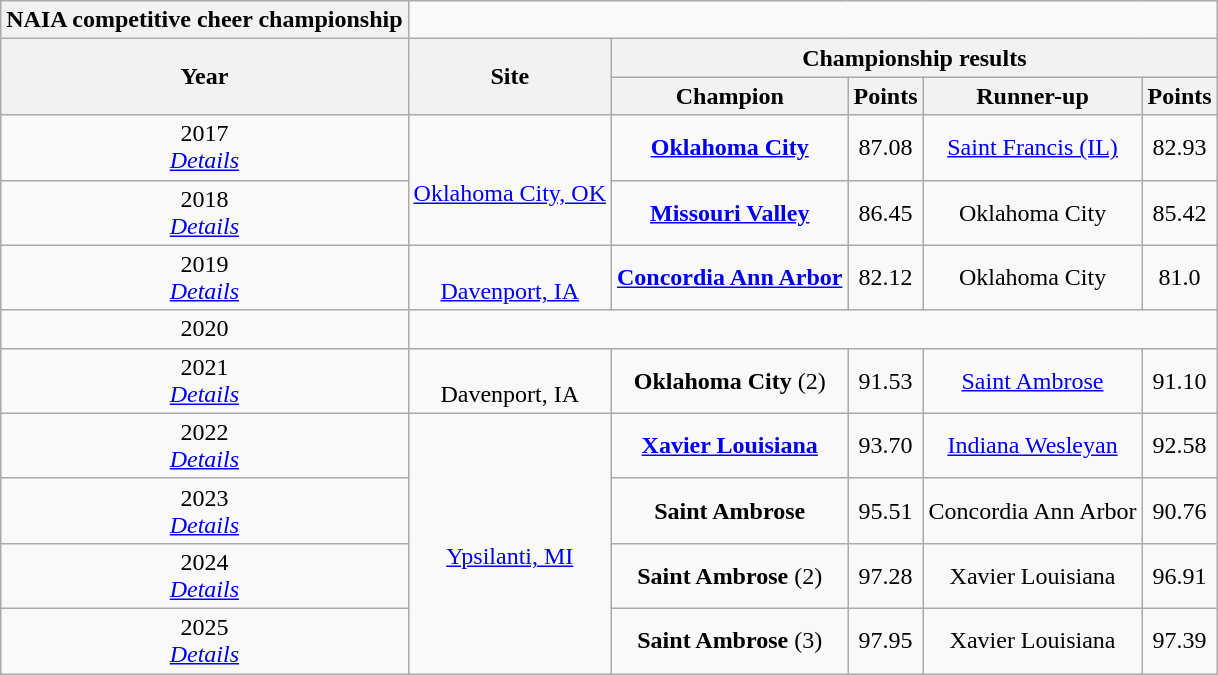<table class="wikitable" style="text-align:center">
<tr>
<th style=>NAIA competitive cheer championship</th>
</tr>
<tr>
<th rowspan=2>Year</th>
<th rowspan=2>Site</th>
<th colspan=4>Championship results</th>
</tr>
<tr>
<th>Champion</th>
<th>Points</th>
<th>Runner-up</th>
<th>Points</th>
</tr>
<tr>
<td>2017 <br> <em><a href='#'>Details</a></em></td>
<td rowspan=2><br><a href='#'>Oklahoma City, OK</a></td>
<td><strong><a href='#'>Oklahoma City</a></strong></td>
<td>87.08</td>
<td><a href='#'>Saint Francis (IL)</a></td>
<td>82.93</td>
</tr>
<tr>
<td>2018 <br> <em><a href='#'>Details</a></em></td>
<td><strong><a href='#'>Missouri Valley</a></strong></td>
<td>86.45</td>
<td>Oklahoma City</td>
<td>85.42</td>
</tr>
<tr>
<td>2019 <br> <em><a href='#'>Details</a></em></td>
<td><br><a href='#'>Davenport, IA</a></td>
<td><strong><a href='#'>Concordia Ann Arbor</a></strong></td>
<td>82.12</td>
<td>Oklahoma City</td>
<td>81.0</td>
</tr>
<tr>
<td>2020</td>
</tr>
<tr>
<td>2021 <br> <em><a href='#'>Details</a></em></td>
<td><br>Davenport, IA</td>
<td><strong>Oklahoma City</strong> (2)</td>
<td>91.53</td>
<td><a href='#'>Saint Ambrose</a></td>
<td>91.10</td>
</tr>
<tr>
<td>2022 <br> <em><a href='#'>Details</a></em></td>
<td rowspan=4><br><a href='#'>Ypsilanti, MI</a></td>
<td><strong><a href='#'>Xavier Louisiana</a></strong></td>
<td>93.70</td>
<td><a href='#'>Indiana Wesleyan</a></td>
<td>92.58</td>
</tr>
<tr>
<td>2023 <br> <em><a href='#'>Details</a></em></td>
<td><strong>Saint Ambrose</strong></td>
<td>95.51</td>
<td>Concordia Ann Arbor</td>
<td>90.76</td>
</tr>
<tr>
<td>2024 <br> <em><a href='#'>Details</a></em></td>
<td><strong>Saint Ambrose</strong> (2)</td>
<td>97.28</td>
<td>Xavier Louisiana</td>
<td>96.91</td>
</tr>
<tr>
<td>2025 <br> <em><a href='#'>Details</a></em></td>
<td><strong>Saint Ambrose</strong> (3)</td>
<td>97.95</td>
<td>Xavier Louisiana</td>
<td>97.39</td>
</tr>
</table>
